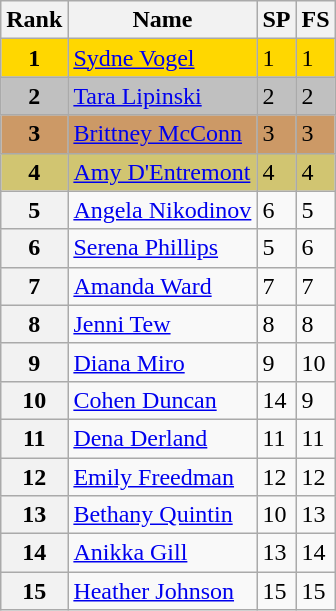<table class="wikitable">
<tr>
<th>Rank</th>
<th>Name</th>
<th>SP</th>
<th>FS</th>
</tr>
<tr bgcolor="gold">
<td align="center"><strong>1</strong></td>
<td><a href='#'>Sydne Vogel</a></td>
<td>1</td>
<td>1</td>
</tr>
<tr bgcolor="silver">
<td align="center"><strong>2</strong></td>
<td><a href='#'>Tara Lipinski</a></td>
<td>2</td>
<td>2</td>
</tr>
<tr bgcolor="cc9966">
<td align="center"><strong>3</strong></td>
<td><a href='#'>Brittney McConn</a></td>
<td>3</td>
<td>3</td>
</tr>
<tr bgcolor="#d1c571">
<td align="center"><strong>4</strong></td>
<td><a href='#'>Amy D'Entremont</a></td>
<td>4</td>
<td>4</td>
</tr>
<tr>
<th>5</th>
<td><a href='#'>Angela Nikodinov</a></td>
<td>6</td>
<td>5</td>
</tr>
<tr>
<th>6</th>
<td><a href='#'>Serena Phillips</a></td>
<td>5</td>
<td>6</td>
</tr>
<tr>
<th>7</th>
<td><a href='#'>Amanda Ward</a></td>
<td>7</td>
<td>7</td>
</tr>
<tr>
<th>8</th>
<td><a href='#'>Jenni Tew</a></td>
<td>8</td>
<td>8</td>
</tr>
<tr>
<th>9</th>
<td><a href='#'>Diana Miro</a></td>
<td>9</td>
<td>10</td>
</tr>
<tr>
<th>10</th>
<td><a href='#'>Cohen Duncan</a></td>
<td>14</td>
<td>9</td>
</tr>
<tr>
<th>11</th>
<td><a href='#'>Dena Derland</a></td>
<td>11</td>
<td>11</td>
</tr>
<tr>
<th>12</th>
<td><a href='#'>Emily Freedman</a></td>
<td>12</td>
<td>12</td>
</tr>
<tr>
<th>13</th>
<td><a href='#'>Bethany Quintin</a></td>
<td>10</td>
<td>13</td>
</tr>
<tr>
<th>14</th>
<td><a href='#'>Anikka Gill</a></td>
<td>13</td>
<td>14</td>
</tr>
<tr>
<th>15</th>
<td><a href='#'>Heather Johnson</a></td>
<td>15</td>
<td>15</td>
</tr>
</table>
